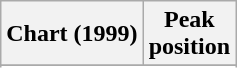<table class="wikitable sortable plainrowheaders" style="text-align:center;">
<tr>
<th scope="col">Chart (1999)</th>
<th scope="col">Peak<br>position</th>
</tr>
<tr>
</tr>
<tr>
</tr>
<tr>
</tr>
</table>
